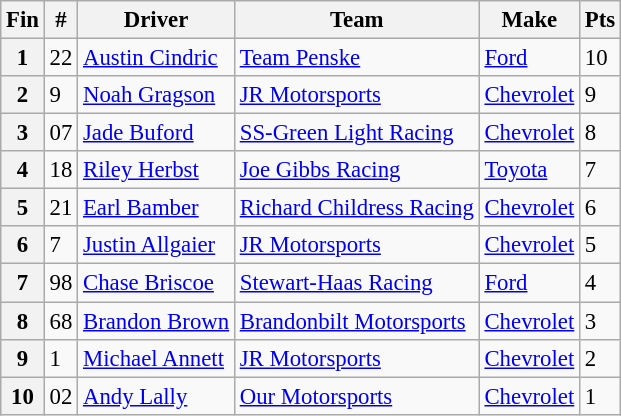<table class="wikitable" style="font-size: 95%;">
<tr>
<th>Fin</th>
<th>#</th>
<th>Driver</th>
<th>Team</th>
<th>Make</th>
<th>Pts</th>
</tr>
<tr>
<th>1</th>
<td>22</td>
<td><a href='#'>Austin Cindric</a></td>
<td><a href='#'>Team Penske</a></td>
<td><a href='#'>Ford</a></td>
<td>10</td>
</tr>
<tr>
<th>2</th>
<td>9</td>
<td><a href='#'>Noah Gragson</a></td>
<td><a href='#'>JR Motorsports</a></td>
<td><a href='#'>Chevrolet</a></td>
<td>9</td>
</tr>
<tr>
<th>3</th>
<td>07</td>
<td><a href='#'>Jade Buford</a></td>
<td><a href='#'>SS-Green Light Racing</a></td>
<td><a href='#'>Chevrolet</a></td>
<td>8</td>
</tr>
<tr>
<th>4</th>
<td>18</td>
<td><a href='#'>Riley Herbst</a></td>
<td><a href='#'>Joe Gibbs Racing</a></td>
<td><a href='#'>Toyota</a></td>
<td>7</td>
</tr>
<tr>
<th>5</th>
<td>21</td>
<td><a href='#'>Earl Bamber</a></td>
<td><a href='#'>Richard Childress Racing</a></td>
<td><a href='#'>Chevrolet</a></td>
<td>6</td>
</tr>
<tr>
<th>6</th>
<td>7</td>
<td><a href='#'>Justin Allgaier</a></td>
<td><a href='#'>JR Motorsports</a></td>
<td><a href='#'>Chevrolet</a></td>
<td>5</td>
</tr>
<tr>
<th>7</th>
<td>98</td>
<td><a href='#'>Chase Briscoe</a></td>
<td><a href='#'>Stewart-Haas Racing</a></td>
<td><a href='#'>Ford</a></td>
<td>4</td>
</tr>
<tr>
<th>8</th>
<td>68</td>
<td><a href='#'>Brandon Brown</a></td>
<td><a href='#'>Brandonbilt Motorsports</a></td>
<td><a href='#'>Chevrolet</a></td>
<td>3</td>
</tr>
<tr>
<th>9</th>
<td>1</td>
<td><a href='#'>Michael Annett</a></td>
<td><a href='#'>JR Motorsports</a></td>
<td><a href='#'>Chevrolet</a></td>
<td>2</td>
</tr>
<tr>
<th>10</th>
<td>02</td>
<td><a href='#'>Andy Lally</a></td>
<td><a href='#'>Our Motorsports</a></td>
<td><a href='#'>Chevrolet</a></td>
<td>1</td>
</tr>
</table>
